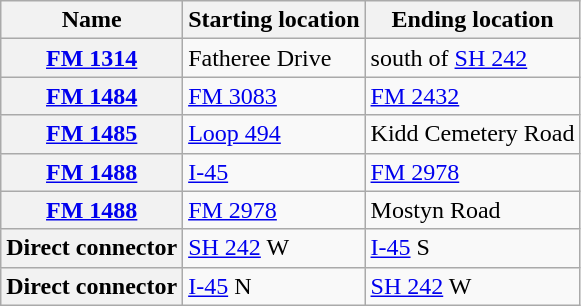<table class= "wikitable plainrowheaders">
<tr>
<th>Name</th>
<th>Starting location</th>
<th>Ending location</th>
</tr>
<tr>
<th scope="row"><a href='#'>FM 1314</a></th>
<td>Fatheree Drive</td>
<td> south of <a href='#'>SH 242</a></td>
</tr>
<tr>
<th scope="row"><a href='#'>FM 1484</a></th>
<td><a href='#'>FM 3083</a></td>
<td><a href='#'>FM 2432</a></td>
</tr>
<tr>
<th scope="row"><a href='#'>FM 1485</a></th>
<td><a href='#'>Loop 494</a></td>
<td>Kidd Cemetery Road</td>
</tr>
<tr>
<th scope="row"><a href='#'>FM 1488</a></th>
<td><a href='#'>I-45</a></td>
<td><a href='#'>FM 2978</a></td>
</tr>
<tr>
<th scope="row"><a href='#'>FM 1488</a></th>
<td><a href='#'>FM 2978</a></td>
<td>Mostyn Road</td>
</tr>
<tr>
<th scope="row">Direct connector</th>
<td><a href='#'>SH 242</a> W</td>
<td><a href='#'>I-45</a> S</td>
</tr>
<tr>
<th scope="row">Direct connector</th>
<td><a href='#'>I-45</a> N</td>
<td><a href='#'>SH 242</a> W</td>
</tr>
</table>
